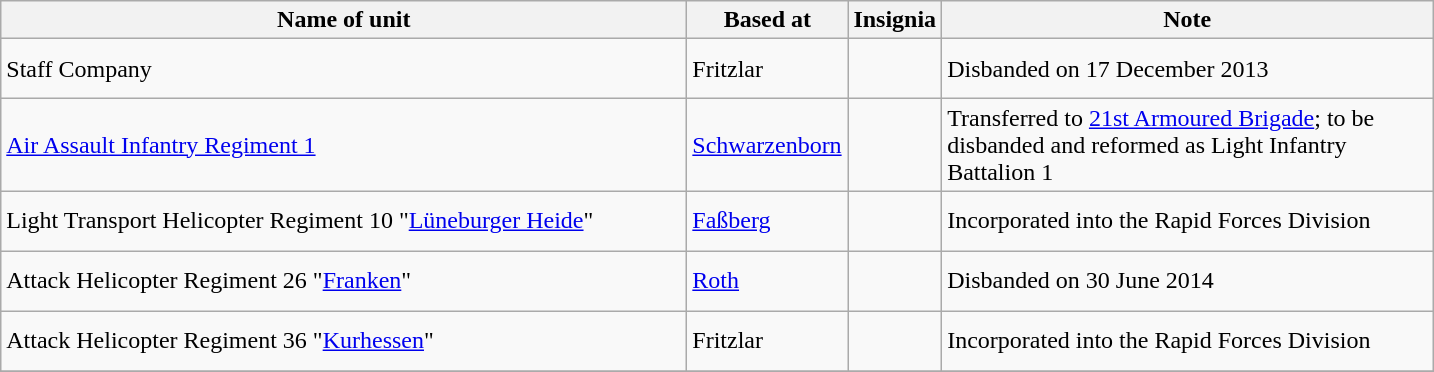<table class="wikitable">
<tr>
<th width="450">Name of unit</th>
<th width="100">Based at</th>
<th width="50">Insignia</th>
<th width="320">Note</th>
</tr>
<tr style="height: 40px;">
<td>Staff Company</td>
<td>Fritzlar</td>
<td></td>
<td>Disbanded on 17 December 2013</td>
</tr>
<tr style="height: 40px;">
<td><a href='#'>Air Assault Infantry Regiment 1</a></td>
<td><a href='#'>Schwarzenborn</a></td>
<td></td>
<td>Transferred to <a href='#'>21st Armoured Brigade</a>; to be disbanded and reformed as Light Infantry Battalion 1</td>
</tr>
<tr style="height: 40px;">
<td>Light Transport Helicopter Regiment 10 "<a href='#'>Lüneburger Heide</a>"</td>
<td><a href='#'>Faßberg</a></td>
<td></td>
<td>Incorporated into the Rapid Forces Division</td>
</tr>
<tr style="height: 40px;">
<td>Attack Helicopter Regiment 26 "<a href='#'>Franken</a>"</td>
<td><a href='#'>Roth</a></td>
<td></td>
<td>Disbanded on 30 June 2014</td>
</tr>
<tr style="height: 40px;">
<td>Attack Helicopter Regiment 36 "<a href='#'>Kurhessen</a>"</td>
<td>Fritzlar</td>
<td></td>
<td>Incorporated into the Rapid Forces Division</td>
</tr>
<tr>
</tr>
</table>
